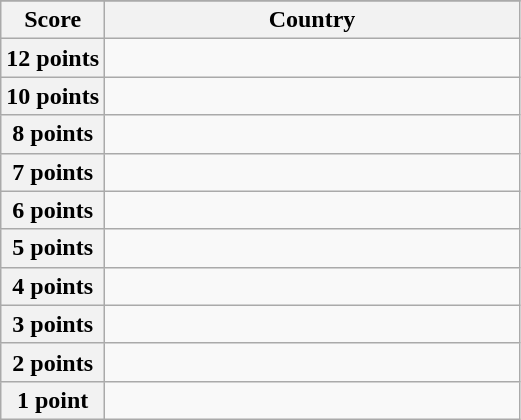<table class="wikitable">
<tr>
</tr>
<tr>
<th scope="col" width="20%">Score</th>
<th scope="col">Country</th>
</tr>
<tr>
<th scope="row">12 points</th>
<td></td>
</tr>
<tr>
<th scope="row">10 points</th>
<td></td>
</tr>
<tr>
<th scope="row">8 points</th>
<td></td>
</tr>
<tr>
<th scope="row">7 points</th>
<td></td>
</tr>
<tr>
<th scope="row">6 points</th>
<td></td>
</tr>
<tr>
<th scope="row">5 points</th>
<td></td>
</tr>
<tr>
<th scope="row">4 points</th>
<td></td>
</tr>
<tr>
<th scope="row">3 points</th>
<td></td>
</tr>
<tr>
<th scope="row">2 points</th>
<td></td>
</tr>
<tr>
<th scope="row">1 point</th>
<td></td>
</tr>
</table>
